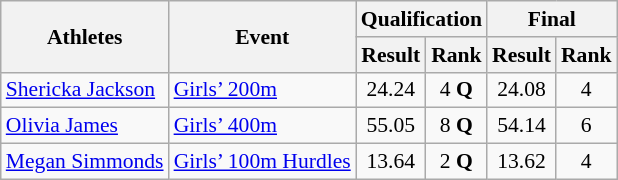<table class="wikitable" border="1" style="font-size:90%">
<tr>
<th rowspan=2>Athletes</th>
<th rowspan=2>Event</th>
<th colspan=2>Qualification</th>
<th colspan=2>Final</th>
</tr>
<tr>
<th>Result</th>
<th>Rank</th>
<th>Result</th>
<th>Rank</th>
</tr>
<tr>
<td><a href='#'>Shericka Jackson</a></td>
<td><a href='#'>Girls’ 200m</a></td>
<td align=center>24.24</td>
<td align=center>4 <strong>Q</strong></td>
<td align=center>24.08</td>
<td align=center>4</td>
</tr>
<tr>
<td><a href='#'>Olivia James</a></td>
<td><a href='#'>Girls’ 400m</a></td>
<td align=center>55.05</td>
<td align=center>8 <strong>Q</strong></td>
<td align=center>54.14</td>
<td align=center>6</td>
</tr>
<tr>
<td><a href='#'>Megan Simmonds</a></td>
<td><a href='#'>Girls’ 100m Hurdles</a></td>
<td align=center>13.64</td>
<td align=center>2 <strong>Q</strong></td>
<td align=center>13.62</td>
<td align=center>4</td>
</tr>
</table>
